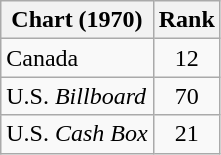<table class="wikitable sortable">
<tr>
<th align="left">Chart (1970)</th>
<th style="text-align:center;">Rank</th>
</tr>
<tr>
<td>Canada</td>
<td style="text-align:center;">12</td>
</tr>
<tr>
<td>U.S. <em>Billboard</em></td>
<td style="text-align:center;">70</td>
</tr>
<tr>
<td>U.S. <em>Cash Box</em></td>
<td style="text-align:center;">21</td>
</tr>
</table>
